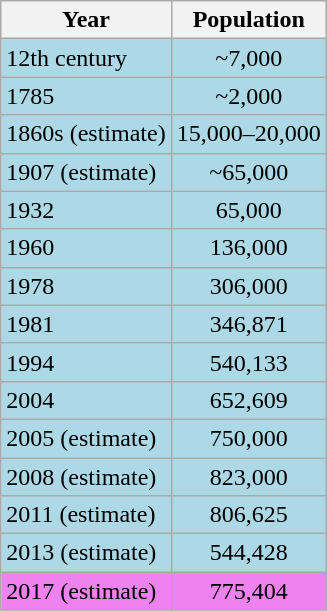<table class="wikitable" style="float:right; margin-left:15px;">
<tr>
<th>Year</th>
<th>Population</th>
</tr>
<tr style="background:#add8e6;">
<td>12th century</td>
<td style="text-align:center;">~7,000</td>
</tr>
<tr style="background:#add8e6;">
<td>1785</td>
<td style="text-align:center;">~2,000</td>
</tr>
<tr style="background:#add8e6;">
<td>1860s (estimate)</td>
<td style="text-align:center;">15,000–20,000</td>
</tr>
<tr style="background:#add8e6;">
<td>1907 (estimate)</td>
<td style="text-align:center;">~65,000</td>
</tr>
<tr style="background:#add8e6;">
<td>1932</td>
<td style="text-align:center;">65,000</td>
</tr>
<tr style="background:#add8e6;">
<td>1960</td>
<td style="text-align:center;">136,000</td>
</tr>
<tr style="background:#add8e6;">
<td>1978</td>
<td style="text-align:center;">306,000</td>
</tr>
<tr style="background:#add8e6;">
<td>1981</td>
<td style="text-align:center;">346,871</td>
</tr>
<tr style="background:#add8e6;">
<td>1994</td>
<td style="text-align:center;">540,133</td>
</tr>
<tr style="background:#add8e6;">
<td>2004</td>
<td style="text-align:center;">652,609</td>
</tr>
<tr style="background:#add8e6;">
<td>2005 (estimate)</td>
<td style="text-align:center;">750,000</td>
</tr>
<tr style="background:#add8e6;">
<td>2008 (estimate)</td>
<td style="text-align:center;">823,000</td>
</tr>
<tr style="background:#add8e6;">
<td>2011 (estimate)</td>
<td style="text-align:center;">806,625</td>
</tr>
<tr style="background:#add8e6;">
<td>2013 (estimate)</td>
<td style="text-align:center;">544,428</td>
</tr>
<tr style="background:violet;">
<td>2017 (estimate)</td>
<td style="text-align:center;">775,404</td>
</tr>
</table>
